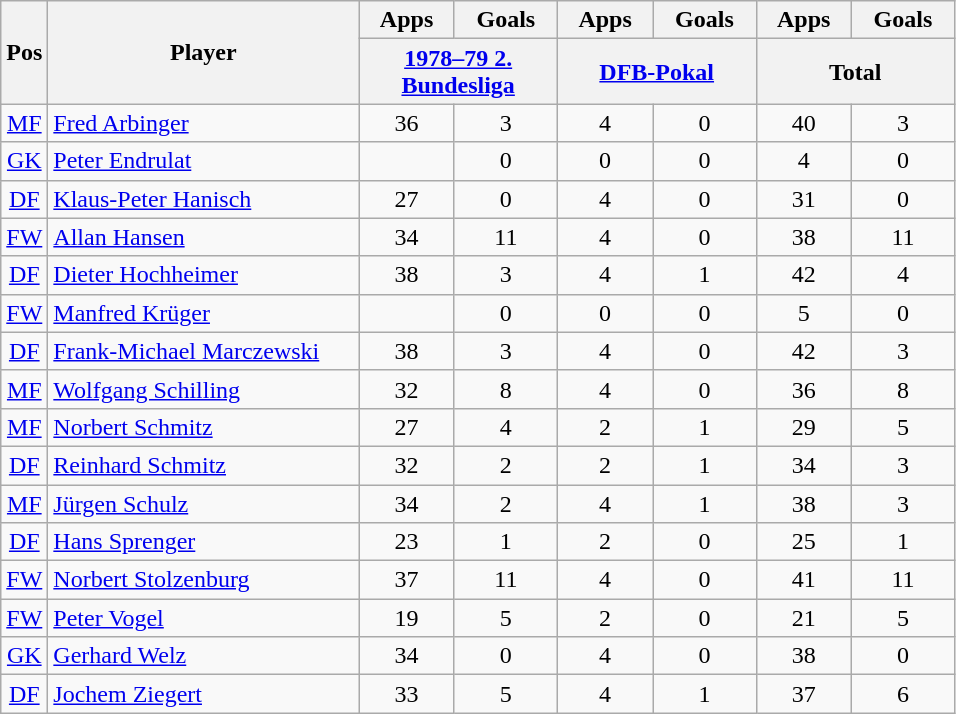<table class="wikitable sortable" style="text-align:center">
<tr>
<th rowspan="2" class="unsortable">Pos</th>
<th rowspan="2" class="unsortable" width="200">Player</th>
<th>Apps</th>
<th>Goals</th>
<th>Apps</th>
<th>Goals</th>
<th>Apps</th>
<th>Goals</th>
</tr>
<tr class="unsortable">
<th colspan="2" width="125"><a href='#'>1978–79 2. Bundesliga</a></th>
<th colspan="2" width="125"><a href='#'>DFB-Pokal</a></th>
<th colspan="2" width="125">Total</th>
</tr>
<tr>
<td><a href='#'>MF</a></td>
<td align="left"> <a href='#'>Fred Arbinger</a></td>
<td>36</td>
<td>3</td>
<td>4</td>
<td>0</td>
<td>40</td>
<td>3</td>
</tr>
<tr>
<td><a href='#'>GK</a></td>
<td align="left"> <a href='#'>Peter Endrulat</a></td>
<td></td>
<td>0</td>
<td>0</td>
<td>0</td>
<td>4</td>
<td>0</td>
</tr>
<tr>
<td><a href='#'>DF</a></td>
<td align="left"> <a href='#'>Klaus-Peter Hanisch</a></td>
<td>27</td>
<td>0</td>
<td>4</td>
<td>0</td>
<td>31</td>
<td>0</td>
</tr>
<tr>
<td><a href='#'>FW</a></td>
<td align="left"> <a href='#'>Allan Hansen</a></td>
<td>34</td>
<td>11</td>
<td>4</td>
<td>0</td>
<td>38</td>
<td>11</td>
</tr>
<tr>
<td><a href='#'>DF</a></td>
<td align="left"> <a href='#'>Dieter Hochheimer</a></td>
<td>38</td>
<td>3</td>
<td>4</td>
<td>1</td>
<td>42</td>
<td>4</td>
</tr>
<tr>
<td><a href='#'>FW</a></td>
<td align="left"> <a href='#'>Manfred Krüger</a></td>
<td></td>
<td>0</td>
<td>0</td>
<td>0</td>
<td>5</td>
<td>0</td>
</tr>
<tr>
<td><a href='#'>DF</a></td>
<td align="left"> <a href='#'>Frank-Michael Marczewski</a></td>
<td>38</td>
<td>3</td>
<td>4</td>
<td>0</td>
<td>42</td>
<td>3</td>
</tr>
<tr>
<td><a href='#'>MF</a></td>
<td align="left"> <a href='#'>Wolfgang Schilling</a></td>
<td>32</td>
<td>8</td>
<td>4</td>
<td>0</td>
<td>36</td>
<td>8</td>
</tr>
<tr>
<td><a href='#'>MF</a></td>
<td align="left"> <a href='#'>Norbert Schmitz</a></td>
<td>27</td>
<td>4</td>
<td>2</td>
<td>1</td>
<td>29</td>
<td>5</td>
</tr>
<tr>
<td><a href='#'>DF</a></td>
<td align="left"> <a href='#'>Reinhard Schmitz</a></td>
<td>32</td>
<td>2</td>
<td>2</td>
<td>1</td>
<td>34</td>
<td>3</td>
</tr>
<tr>
<td><a href='#'>MF</a></td>
<td align="left"> <a href='#'>Jürgen Schulz</a></td>
<td>34</td>
<td>2</td>
<td>4</td>
<td>1</td>
<td>38</td>
<td>3</td>
</tr>
<tr>
<td><a href='#'>DF</a></td>
<td align="left"> <a href='#'>Hans Sprenger</a></td>
<td>23</td>
<td>1</td>
<td>2</td>
<td>0</td>
<td>25</td>
<td>1</td>
</tr>
<tr>
<td><a href='#'>FW</a></td>
<td align="left"> <a href='#'>Norbert Stolzenburg</a></td>
<td>37</td>
<td>11</td>
<td>4</td>
<td>0</td>
<td>41</td>
<td>11</td>
</tr>
<tr>
<td><a href='#'>FW</a></td>
<td align="left"> <a href='#'>Peter Vogel</a></td>
<td>19</td>
<td>5</td>
<td>2</td>
<td>0</td>
<td>21</td>
<td>5</td>
</tr>
<tr>
<td><a href='#'>GK</a></td>
<td align="left"> <a href='#'>Gerhard Welz</a></td>
<td>34</td>
<td>0</td>
<td>4</td>
<td>0</td>
<td>38</td>
<td>0</td>
</tr>
<tr>
<td><a href='#'>DF</a></td>
<td align="left"> <a href='#'>Jochem Ziegert</a></td>
<td>33</td>
<td>5</td>
<td>4</td>
<td>1</td>
<td>37</td>
<td>6</td>
</tr>
</table>
